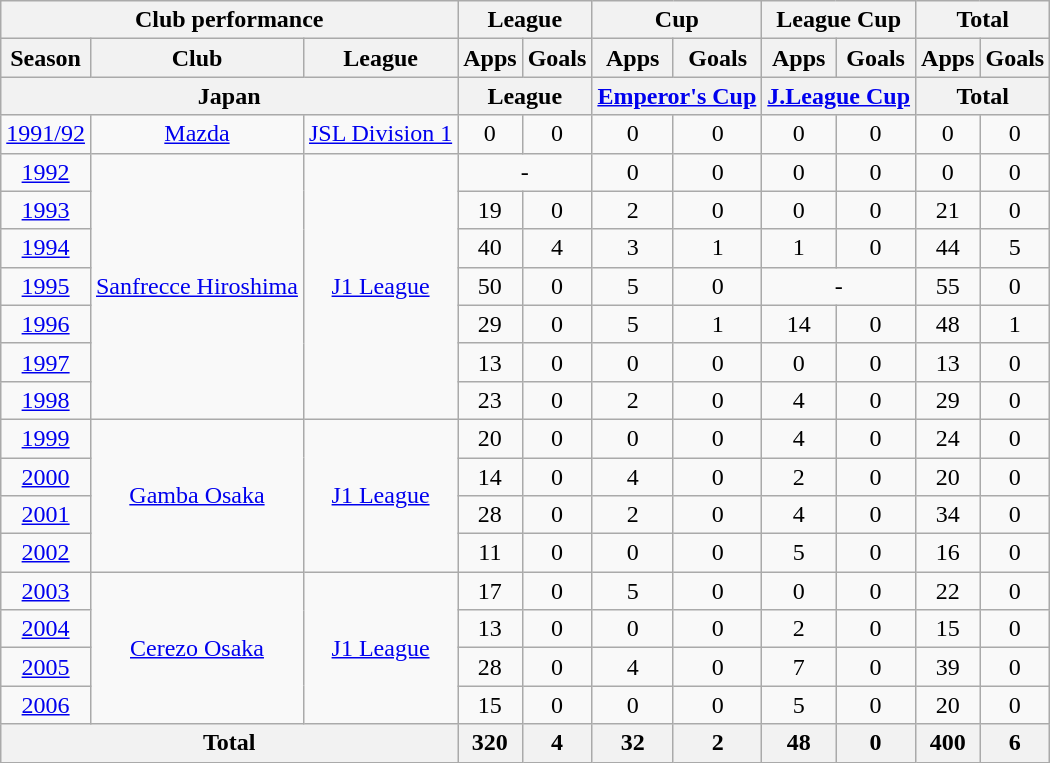<table class="wikitable" style="text-align:center;">
<tr>
<th colspan=3>Club performance</th>
<th colspan=2>League</th>
<th colspan=2>Cup</th>
<th colspan=2>League Cup</th>
<th colspan=2>Total</th>
</tr>
<tr>
<th>Season</th>
<th>Club</th>
<th>League</th>
<th>Apps</th>
<th>Goals</th>
<th>Apps</th>
<th>Goals</th>
<th>Apps</th>
<th>Goals</th>
<th>Apps</th>
<th>Goals</th>
</tr>
<tr>
<th colspan=3>Japan</th>
<th colspan=2>League</th>
<th colspan=2><a href='#'>Emperor's Cup</a></th>
<th colspan=2><a href='#'>J.League Cup</a></th>
<th colspan=2>Total</th>
</tr>
<tr>
<td><a href='#'>1991/92</a></td>
<td><a href='#'>Mazda</a></td>
<td><a href='#'>JSL Division 1</a></td>
<td>0</td>
<td>0</td>
<td>0</td>
<td>0</td>
<td>0</td>
<td>0</td>
<td>0</td>
<td>0</td>
</tr>
<tr>
<td><a href='#'>1992</a></td>
<td rowspan="7"><a href='#'>Sanfrecce Hiroshima</a></td>
<td rowspan="7"><a href='#'>J1 League</a></td>
<td colspan="2">-</td>
<td>0</td>
<td>0</td>
<td>0</td>
<td>0</td>
<td>0</td>
<td>0</td>
</tr>
<tr>
<td><a href='#'>1993</a></td>
<td>19</td>
<td>0</td>
<td>2</td>
<td>0</td>
<td>0</td>
<td>0</td>
<td>21</td>
<td>0</td>
</tr>
<tr>
<td><a href='#'>1994</a></td>
<td>40</td>
<td>4</td>
<td>3</td>
<td>1</td>
<td>1</td>
<td>0</td>
<td>44</td>
<td>5</td>
</tr>
<tr>
<td><a href='#'>1995</a></td>
<td>50</td>
<td>0</td>
<td>5</td>
<td>0</td>
<td colspan="2">-</td>
<td>55</td>
<td>0</td>
</tr>
<tr>
<td><a href='#'>1996</a></td>
<td>29</td>
<td>0</td>
<td>5</td>
<td>1</td>
<td>14</td>
<td>0</td>
<td>48</td>
<td>1</td>
</tr>
<tr>
<td><a href='#'>1997</a></td>
<td>13</td>
<td>0</td>
<td>0</td>
<td>0</td>
<td>0</td>
<td>0</td>
<td>13</td>
<td>0</td>
</tr>
<tr>
<td><a href='#'>1998</a></td>
<td>23</td>
<td>0</td>
<td>2</td>
<td>0</td>
<td>4</td>
<td>0</td>
<td>29</td>
<td>0</td>
</tr>
<tr>
<td><a href='#'>1999</a></td>
<td rowspan="4"><a href='#'>Gamba Osaka</a></td>
<td rowspan="4"><a href='#'>J1 League</a></td>
<td>20</td>
<td>0</td>
<td>0</td>
<td>0</td>
<td>4</td>
<td>0</td>
<td>24</td>
<td>0</td>
</tr>
<tr>
<td><a href='#'>2000</a></td>
<td>14</td>
<td>0</td>
<td>4</td>
<td>0</td>
<td>2</td>
<td>0</td>
<td>20</td>
<td>0</td>
</tr>
<tr>
<td><a href='#'>2001</a></td>
<td>28</td>
<td>0</td>
<td>2</td>
<td>0</td>
<td>4</td>
<td>0</td>
<td>34</td>
<td>0</td>
</tr>
<tr>
<td><a href='#'>2002</a></td>
<td>11</td>
<td>0</td>
<td>0</td>
<td>0</td>
<td>5</td>
<td>0</td>
<td>16</td>
<td>0</td>
</tr>
<tr>
<td><a href='#'>2003</a></td>
<td rowspan="4"><a href='#'>Cerezo Osaka</a></td>
<td rowspan="4"><a href='#'>J1 League</a></td>
<td>17</td>
<td>0</td>
<td>5</td>
<td>0</td>
<td>0</td>
<td>0</td>
<td>22</td>
<td>0</td>
</tr>
<tr>
<td><a href='#'>2004</a></td>
<td>13</td>
<td>0</td>
<td>0</td>
<td>0</td>
<td>2</td>
<td>0</td>
<td>15</td>
<td>0</td>
</tr>
<tr>
<td><a href='#'>2005</a></td>
<td>28</td>
<td>0</td>
<td>4</td>
<td>0</td>
<td>7</td>
<td>0</td>
<td>39</td>
<td>0</td>
</tr>
<tr>
<td><a href='#'>2006</a></td>
<td>15</td>
<td>0</td>
<td>0</td>
<td>0</td>
<td>5</td>
<td>0</td>
<td>20</td>
<td>0</td>
</tr>
<tr>
<th colspan=3>Total</th>
<th>320</th>
<th>4</th>
<th>32</th>
<th>2</th>
<th>48</th>
<th>0</th>
<th>400</th>
<th>6</th>
</tr>
</table>
